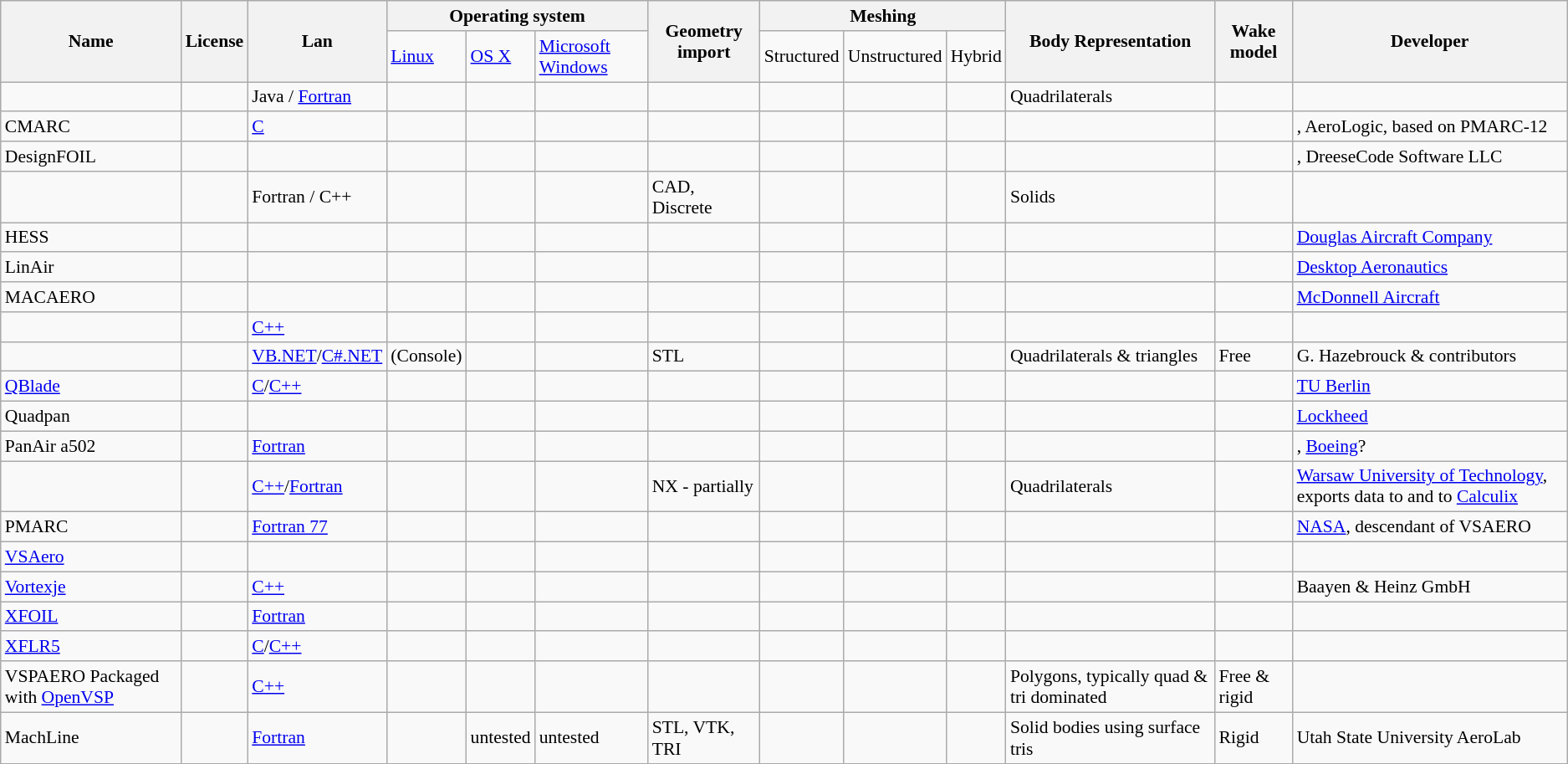<table class="wikitable" style="font-size:90%;">
<tr>
<th rowspan=2>Name</th>
<th rowspan=2>License</th>
<th rowspan=2>Lan</th>
<th colspan=3>Operating system</th>
<th rowspan=2>Geometry import</th>
<th colspan=3>Meshing</th>
<th rowspan=2>Body Representation</th>
<th rowspan=2>Wake model</th>
<th rowspan=2>Developer</th>
</tr>
<tr>
<td><a href='#'>Linux</a></td>
<td><a href='#'>OS X</a></td>
<td><a href='#'>Microsoft Windows</a></td>
<td>Structured</td>
<td>Unstructured</td>
<td>Hybrid</td>
</tr>
<tr>
<td></td>
<td></td>
<td>Java / <a href='#'>Fortran</a></td>
<td></td>
<td></td>
<td></td>
<td></td>
<td></td>
<td></td>
<td></td>
<td>Quadrilaterals</td>
<td></td>
<td></td>
</tr>
<tr>
<td>CMARC</td>
<td></td>
<td><a href='#'>C</a></td>
<td></td>
<td></td>
<td></td>
<td></td>
<td></td>
<td></td>
<td></td>
<td></td>
<td></td>
<td>, AeroLogic, based on PMARC-12</td>
</tr>
<tr>
<td>DesignFOIL</td>
<td></td>
<td></td>
<td></td>
<td></td>
<td></td>
<td></td>
<td></td>
<td></td>
<td></td>
<td></td>
<td></td>
<td>, DreeseCode Software LLC</td>
</tr>
<tr>
<td></td>
<td></td>
<td>Fortran / C++</td>
<td></td>
<td></td>
<td></td>
<td>CAD, Discrete</td>
<td></td>
<td></td>
<td></td>
<td>Solids</td>
<td></td>
<td></td>
</tr>
<tr>
<td>HESS</td>
<td></td>
<td></td>
<td></td>
<td></td>
<td></td>
<td></td>
<td></td>
<td></td>
<td></td>
<td></td>
<td></td>
<td><a href='#'>Douglas Aircraft Company</a></td>
</tr>
<tr>
<td>LinAir</td>
<td></td>
<td></td>
<td></td>
<td></td>
<td></td>
<td></td>
<td></td>
<td></td>
<td></td>
<td></td>
<td></td>
<td><a href='#'>Desktop Aeronautics</a></td>
</tr>
<tr>
<td>MACAERO</td>
<td></td>
<td></td>
<td></td>
<td></td>
<td></td>
<td></td>
<td></td>
<td></td>
<td></td>
<td></td>
<td></td>
<td><a href='#'>McDonnell Aircraft</a></td>
</tr>
<tr>
<td></td>
<td></td>
<td><a href='#'>C++</a></td>
<td></td>
<td></td>
<td></td>
<td></td>
<td></td>
<td></td>
<td></td>
<td></td>
<td></td>
<td></td>
</tr>
<tr>
<td></td>
<td></td>
<td><a href='#'>VB.NET</a>/<a href='#'>C#.NET</a></td>
<td> (Console)</td>
<td></td>
<td></td>
<td>STL</td>
<td></td>
<td></td>
<td></td>
<td>Quadrilaterals & triangles</td>
<td>Free</td>
<td>G. Hazebrouck & contributors</td>
</tr>
<tr>
<td><a href='#'>QBlade</a></td>
<td></td>
<td><a href='#'>C</a>/<a href='#'>C++</a></td>
<td></td>
<td></td>
<td></td>
<td></td>
<td></td>
<td></td>
<td></td>
<td></td>
<td></td>
<td><a href='#'>TU Berlin</a></td>
</tr>
<tr>
<td>Quadpan</td>
<td></td>
<td></td>
<td></td>
<td></td>
<td></td>
<td></td>
<td></td>
<td></td>
<td></td>
<td></td>
<td></td>
<td><a href='#'>Lockheed</a></td>
</tr>
<tr>
<td>PanAir a502</td>
<td></td>
<td><a href='#'>Fortran</a></td>
<td></td>
<td></td>
<td></td>
<td></td>
<td></td>
<td></td>
<td></td>
<td></td>
<td></td>
<td>, <a href='#'>Boeing</a>?</td>
</tr>
<tr>
<td></td>
<td></td>
<td><a href='#'>C++</a>/<a href='#'>Fortran</a></td>
<td></td>
<td></td>
<td></td>
<td>NX - partially</td>
<td></td>
<td></td>
<td></td>
<td>Quadrilaterals</td>
<td></td>
<td><a href='#'>Warsaw University of Technology</a>,  exports data to  and to <a href='#'>Calculix</a></td>
</tr>
<tr>
<td>PMARC</td>
<td></td>
<td><a href='#'>Fortran 77</a></td>
<td></td>
<td></td>
<td></td>
<td></td>
<td></td>
<td></td>
<td></td>
<td></td>
<td></td>
<td><a href='#'>NASA</a>, descendant of VSAERO</td>
</tr>
<tr>
<td><a href='#'>VSAero</a></td>
<td></td>
<td></td>
<td></td>
<td></td>
<td></td>
<td></td>
<td></td>
<td></td>
<td></td>
<td></td>
<td></td>
<td></td>
</tr>
<tr>
<td><a href='#'>Vortexje</a></td>
<td></td>
<td><a href='#'>C++</a></td>
<td></td>
<td></td>
<td></td>
<td></td>
<td></td>
<td></td>
<td></td>
<td></td>
<td></td>
<td>Baayen & Heinz GmbH</td>
</tr>
<tr>
<td><a href='#'>XFOIL</a></td>
<td></td>
<td><a href='#'>Fortran</a></td>
<td></td>
<td></td>
<td></td>
<td></td>
<td></td>
<td></td>
<td></td>
<td></td>
<td></td>
<td></td>
</tr>
<tr>
<td><a href='#'>XFLR5</a></td>
<td></td>
<td><a href='#'>C</a>/<a href='#'>C++</a></td>
<td></td>
<td></td>
<td></td>
<td></td>
<td></td>
<td></td>
<td></td>
<td></td>
<td></td>
<td></td>
</tr>
<tr>
<td>VSPAERO Packaged with <a href='#'>OpenVSP</a></td>
<td></td>
<td><a href='#'>C++</a></td>
<td></td>
<td></td>
<td></td>
<td></td>
<td></td>
<td></td>
<td></td>
<td>Polygons, typically quad & tri dominated</td>
<td>Free & rigid</td>
<td></td>
</tr>
<tr>
<td>MachLine</td>
<td></td>
<td><a href='#'>Fortran</a></td>
<td></td>
<td>untested</td>
<td>untested</td>
<td>STL, VTK, TRI</td>
<td></td>
<td></td>
<td></td>
<td>Solid bodies using surface tris</td>
<td>Rigid</td>
<td>Utah State University AeroLab  </td>
</tr>
</table>
